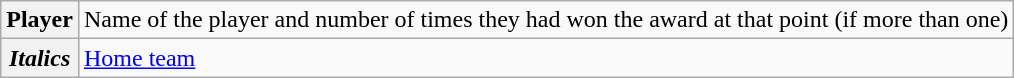<table class="wikitable">
<tr>
<th scope="row"><strong>Player </strong></th>
<td>Name of the player and number of times they had won the award at that point (if more than one)</td>
</tr>
<tr>
<th scope="row"><em>Italics</em></th>
<td><a href='#'>Home team</a></td>
</tr>
</table>
